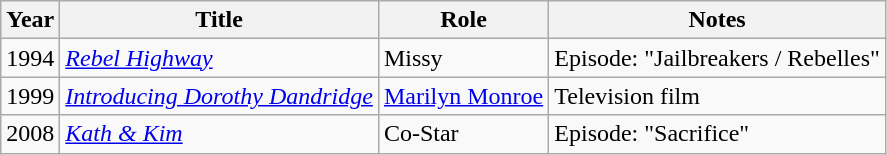<table class="wikitable sortable">
<tr>
<th>Year</th>
<th>Title</th>
<th>Role</th>
<th>Notes</th>
</tr>
<tr>
<td>1994</td>
<td><em><a href='#'>Rebel Highway</a></em></td>
<td>Missy</td>
<td>Episode: "Jailbreakers / Rebelles"</td>
</tr>
<tr>
<td>1999</td>
<td><em><a href='#'>Introducing Dorothy Dandridge</a></em></td>
<td><a href='#'>Marilyn Monroe</a></td>
<td>Television film</td>
</tr>
<tr>
<td>2008</td>
<td><a href='#'><em>Kath & Kim</em></a></td>
<td>Co-Star</td>
<td>Episode: "Sacrifice"</td>
</tr>
</table>
